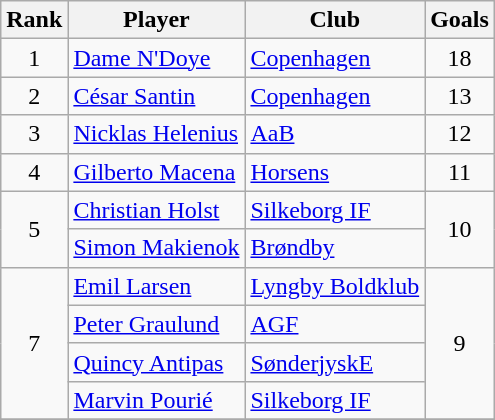<table class="wikitable" style="text-align:center">
<tr>
<th>Rank</th>
<th>Player</th>
<th>Club</th>
<th>Goals</th>
</tr>
<tr>
<td rowspan=1>1</td>
<td align="left"> <a href='#'>Dame N'Doye</a></td>
<td align="left"><a href='#'>Copenhagen</a></td>
<td rowspan=1>18</td>
</tr>
<tr>
<td rowspan=1>2</td>
<td align="left"> <a href='#'>César Santin</a></td>
<td align="left"><a href='#'>Copenhagen</a></td>
<td rowspan=1>13</td>
</tr>
<tr>
<td rowspan=1>3</td>
<td align="left"> <a href='#'>Nicklas Helenius</a></td>
<td align="left"><a href='#'>AaB</a></td>
<td rowspan=1>12</td>
</tr>
<tr>
<td rowspan=1>4</td>
<td align="left"> <a href='#'>Gilberto Macena</a></td>
<td align="left"><a href='#'>Horsens</a></td>
<td rowspan=1>11</td>
</tr>
<tr>
<td rowspan=2>5</td>
<td align="left"> <a href='#'>Christian Holst</a></td>
<td align="left"><a href='#'>Silkeborg IF</a></td>
<td rowspan=2>10</td>
</tr>
<tr>
<td align="left"> <a href='#'>Simon Makienok</a></td>
<td align="left"><a href='#'>Brøndby</a></td>
</tr>
<tr>
<td rowspan=4>7</td>
<td align="left"> <a href='#'>Emil Larsen</a></td>
<td align="left"><a href='#'>Lyngby Boldklub</a></td>
<td rowspan=4>9</td>
</tr>
<tr>
<td align="left"> <a href='#'>Peter Graulund</a></td>
<td align="left"><a href='#'>AGF</a></td>
</tr>
<tr>
<td align="left"> <a href='#'>Quincy Antipas</a></td>
<td align="left"><a href='#'>SønderjyskE</a></td>
</tr>
<tr>
<td align="left"> <a href='#'>Marvin Pourié</a></td>
<td align="left"><a href='#'>Silkeborg IF</a></td>
</tr>
<tr>
</tr>
</table>
